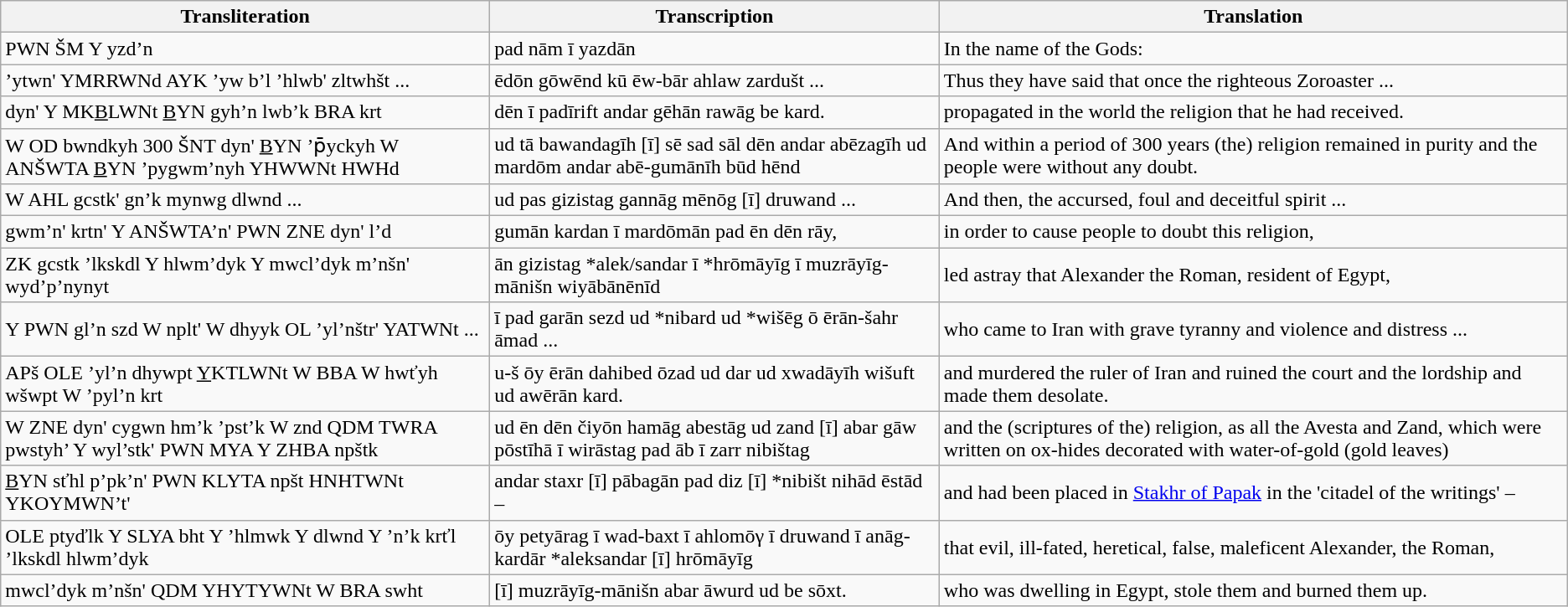<table class="wikitable">
<tr>
<th>Transliteration</th>
<th>Transcription</th>
<th>Translation</th>
</tr>
<tr>
<td>PWN ŠM Y yzd’n</td>
<td>pad nām ī yazdān</td>
<td>In the name of the Gods:</td>
</tr>
<tr>
<td>’ytwn' YMRRWNd AYK ’yw b’l ’hlwb' zltwhšt ...</td>
<td>ēdōn gōwēnd kū ēw-bār ahlaw zardušt ...</td>
<td>Thus they have said that once the righteous Zoroaster ...</td>
</tr>
<tr>
<td>dyn' Y MK<u>B</u>LWNt <u>B</u>YN gyh’n lwb’k BRA krt</td>
<td>dēn ī padīrift andar gēhān rawāg be kard.</td>
<td>propagated in the world the religion that he had received.</td>
</tr>
<tr>
<td>W OD bwndkyh 300 ŠNT dyn' <u>B</u>YN ’p̄yckyh W ANŠWTA <u>B</u>YN ’pygwm’nyh YHWWNt HWHd</td>
<td>ud tā bawandagīh [ī] sē sad sāl dēn andar abēzagīh ud mardōm andar abē-gumānīh būd hēnd</td>
<td>And within a period of 300 years (the) religion remained in purity and the people were without any doubt.</td>
</tr>
<tr>
<td>W AHL gcstk' gn’k mynwg dlwnd ...</td>
<td>ud pas gizistag gannāg mēnōg [ī] druwand ...</td>
<td>And then, the accursed, foul and deceitful spirit ...</td>
</tr>
<tr>
<td>gwm’n' krtn' Y ANŠWTA’n' PWN ZNE dyn' l’d</td>
<td>gumān kardan ī mardōmān pad ēn dēn rāy,</td>
<td>in order to cause people to doubt this religion,</td>
</tr>
<tr>
<td>ZK gcstk ’lkskdl Y hlwm’dyk Y mwcl’dyk m’nšn' wyd’p’nynyt</td>
<td>ān gizistag *alek/sandar ī *hrōmāyīg ī muzrāyīg-mānišn wiyābānēnīd</td>
<td>led astray that Alexander the Roman, resident of Egypt,</td>
</tr>
<tr>
<td>Y PWN gl’n szd W nplt' W dhyyk OL ’yl’nštr' YATWNt ...</td>
<td>ī pad garān sezd ud *nibard ud *wišēg ō ērān-šahr āmad ...</td>
<td>who came to Iran with grave tyranny and violence and distress ...</td>
</tr>
<tr>
<td>APš OLE ’уl’n dhywpt <u>Y</u>KTLWNt W BBA W hwťyh wšwpt W ’pyl’n krt</td>
<td>u-š ōy ērān dahibed ōzad ud dar ud xwadāyīh wišuft ud awērān kard.</td>
<td>and murdered the ruler of Iran and ruined the court and the lordship and made them desolate.</td>
</tr>
<tr>
<td>W ZNE dyn' cygwn hm’k ’pst’k W znd QDM TWRA pwstyh’ Y wyl’stk' PWN MYA Y ZHBA npštk</td>
<td>ud ēn dēn čiyōn hamāg abestāg ud zand [ī] abar gāw pōstīhā ī wirāstag pad āb ī zarr nibištag</td>
<td>and the (scriptures of the) religion, as all the Avesta and Zand, which were written on ox-hides decorated with water-of-gold (gold leaves)</td>
</tr>
<tr>
<td><u>B</u>YN sťhl p’pk’n' PWN KLYTA npšt HNHTWNt YKOYMWN’t'</td>
<td>andar staxr [ī] pābagān pad diz [ī] *nibišt nihād ēstād –</td>
<td>and had been placed in <a href='#'>Stakhr of Papak</a> in the 'citadel of the writings' –</td>
</tr>
<tr>
<td>OLE ptyďlk Y SLYA bht Y ’hlmwk Y dlwnd Y ’n’k krťl ’lkskdl hlwm’dyk</td>
<td>ōy petyārag ī wad-baxt ī ahlomōγ ī druwand ī anāg-kardār *aleksandar [ī] hrōmāyīg</td>
<td>that evil, ill-fated, heretical, false, maleficent Alexander, the Roman,</td>
</tr>
<tr>
<td>mwcl’dyk m’nšn' QDM YHYTYWNt W BRA swht</td>
<td>[ī] muzrāyīg-mānišn abar āwurd ud be sōxt.</td>
<td>who was dwelling in Egypt, stole them and burned them up.</td>
</tr>
</table>
